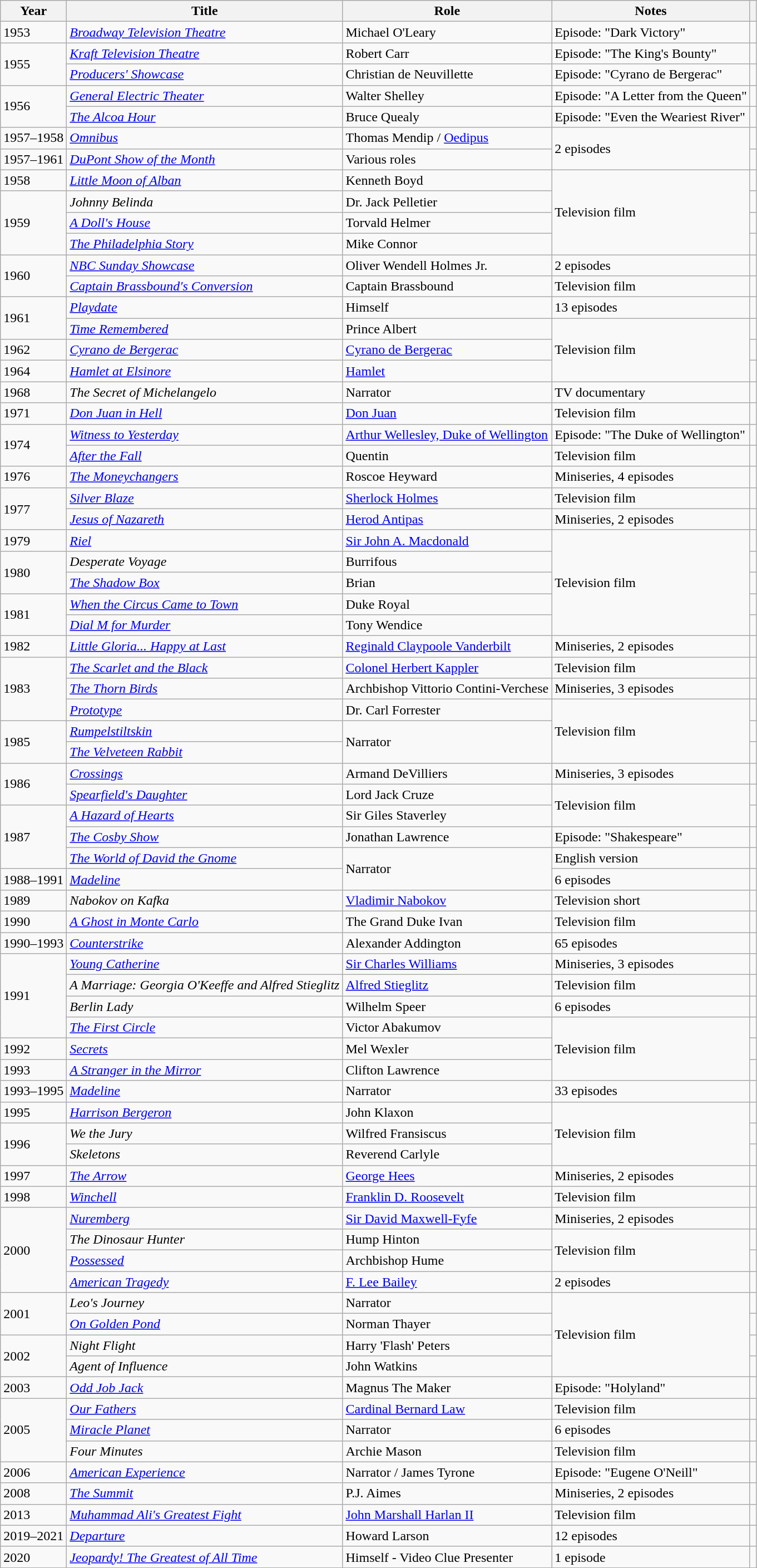<table class="wikitable plainrowheaders sortable" style="margin-right: 0;">
<tr>
<th scope="col">Year</th>
<th scope="col">Title</th>
<th scope="col">Role</th>
<th scope="col" class="unsortable">Notes</th>
<th scope="col" class="unsortable"></th>
</tr>
<tr>
<td>1953</td>
<td><em><a href='#'>Broadway Television Theatre</a></em></td>
<td>Michael O'Leary</td>
<td>Episode: "Dark Victory"</td>
<td style="text-align: center;"></td>
</tr>
<tr>
<td rowspan="2">1955</td>
<td><em><a href='#'>Kraft Television Theatre</a></em></td>
<td>Robert Carr</td>
<td>Episode: "The King's Bounty"</td>
<td style="text-align: center;"></td>
</tr>
<tr>
<td><em><a href='#'>Producers' Showcase</a></em></td>
<td>Christian de Neuvillette</td>
<td>Episode: "Cyrano de Bergerac"</td>
<td style="text-align: center;"></td>
</tr>
<tr>
<td rowspan="2">1956</td>
<td><em><a href='#'>General Electric Theater</a></em></td>
<td>Walter Shelley</td>
<td>Episode: "A Letter from the Queen"</td>
<td style="text-align: center;"></td>
</tr>
<tr>
<td data-sort-value="Alcoa Hour, The"><em><a href='#'>The Alcoa Hour</a></em></td>
<td>Bruce Quealy</td>
<td>Episode: "Even the Weariest River"</td>
<td style="text-align: center;"></td>
</tr>
<tr>
<td>1957–1958</td>
<td><em><a href='#'>Omnibus</a></em></td>
<td>Thomas Mendip / <a href='#'>Oedipus</a></td>
<td rowspan="2">2 episodes</td>
<td style="text-align: center;"></td>
</tr>
<tr>
<td>1957–1961</td>
<td><em><a href='#'>DuPont Show of the Month</a></em></td>
<td>Various roles</td>
<td style="text-align: center;"></td>
</tr>
<tr>
<td>1958</td>
<td><em><a href='#'>Little Moon of Alban</a></em></td>
<td>Kenneth Boyd</td>
<td rowspan="4">Television film</td>
<td style="text-align: center;"></td>
</tr>
<tr>
<td rowspan="3">1959</td>
<td><em>Johnny Belinda</em></td>
<td>Dr. Jack Pelletier</td>
<td style="text-align: center;"></td>
</tr>
<tr>
<td data-sort-value="Doll's House, A"><em><a href='#'>A Doll's House</a></em></td>
<td>Torvald Helmer</td>
<td style="text-align: center;"></td>
</tr>
<tr>
<td data-sort-value="Philadelphia Story, The"><em><a href='#'>The Philadelphia Story</a></em></td>
<td>Mike Connor</td>
<td style="text-align: center;"></td>
</tr>
<tr>
<td rowspan="2">1960</td>
<td><em><a href='#'>NBC Sunday Showcase</a></em></td>
<td>Oliver Wendell Holmes Jr.</td>
<td>2 episodes</td>
<td style="text-align: center;"></td>
</tr>
<tr>
<td><em><a href='#'>Captain Brassbound's Conversion</a></em></td>
<td>Captain Brassbound</td>
<td>Television film</td>
<td style="text-align: center;"></td>
</tr>
<tr>
<td rowspan="2">1961</td>
<td><em><a href='#'>Playdate</a></em></td>
<td>Himself</td>
<td>13 episodes</td>
<td style="text-align: center;"></td>
</tr>
<tr>
<td><em><a href='#'>Time Remembered</a></em></td>
<td>Prince Albert</td>
<td rowspan="3">Television film</td>
<td style="text-align: center;"></td>
</tr>
<tr>
<td>1962</td>
<td><em><a href='#'>Cyrano de Bergerac</a></em></td>
<td><a href='#'>Cyrano de Bergerac</a></td>
<td style="text-align: center;"></td>
</tr>
<tr>
<td>1964</td>
<td><em><a href='#'>Hamlet at Elsinore</a></em></td>
<td><a href='#'>Hamlet</a></td>
<td style="text-align: center;"></td>
</tr>
<tr>
<td>1968</td>
<td data-sort-value="Secret of Michelangelo, The"><em>The Secret of Michelangelo</em></td>
<td>Narrator</td>
<td>TV documentary</td>
<td style="text-align: center;"></td>
</tr>
<tr>
<td>1971</td>
<td><em><a href='#'>Don Juan in Hell</a></em></td>
<td><a href='#'>Don Juan</a></td>
<td>Television film</td>
<td style="text-align: center;"></td>
</tr>
<tr>
<td rowspan="2">1974</td>
<td><em><a href='#'>Witness to Yesterday</a></em></td>
<td><a href='#'>Arthur Wellesley, Duke of Wellington</a></td>
<td>Episode: "The Duke of Wellington"</td>
<td style="text-align: center;"></td>
</tr>
<tr>
<td><em><a href='#'>After the Fall</a></em></td>
<td>Quentin</td>
<td>Television film</td>
<td style="text-align: center;"></td>
</tr>
<tr>
<td>1976</td>
<td data-sort-value="Moneychangers, The"><em><a href='#'>The Moneychangers</a></em></td>
<td>Roscoe Heyward</td>
<td>Miniseries, 4 episodes</td>
<td style="text-align: center;"></td>
</tr>
<tr>
<td rowspan="2">1977</td>
<td><em><a href='#'>Silver Blaze</a></em></td>
<td><a href='#'>Sherlock Holmes</a></td>
<td>Television film</td>
<td style="text-align: center;"></td>
</tr>
<tr>
<td><em><a href='#'>Jesus of Nazareth</a></em></td>
<td><a href='#'>Herod Antipas</a></td>
<td>Miniseries, 2 episodes</td>
<td style="text-align: center;"></td>
</tr>
<tr>
<td>1979</td>
<td><em><a href='#'>Riel</a></em></td>
<td><a href='#'>Sir John A. Macdonald</a></td>
<td rowspan="5">Television film</td>
<td style="text-align: center;"></td>
</tr>
<tr>
<td rowspan="2">1980</td>
<td><em>Desperate Voyage</em></td>
<td>Burrifous</td>
<td style="text-align: center;"></td>
</tr>
<tr>
<td data-sort-value="Shadow Box, The"><em><a href='#'>The Shadow Box</a></em></td>
<td>Brian</td>
<td style="text-align: center;"></td>
</tr>
<tr>
<td rowspan="2">1981</td>
<td><em><a href='#'>When the Circus Came to Town</a></em></td>
<td>Duke Royal</td>
<td style="text-align: center;"></td>
</tr>
<tr>
<td><em><a href='#'>Dial M for Murder</a></em></td>
<td>Tony Wendice</td>
<td style="text-align: center;"></td>
</tr>
<tr>
<td>1982</td>
<td><em><a href='#'>Little Gloria... Happy at Last</a></em></td>
<td><a href='#'>Reginald Claypoole Vanderbilt</a></td>
<td>Miniseries, 2 episodes</td>
<td style="text-align: center;"></td>
</tr>
<tr>
<td rowspan="3">1983</td>
<td data-sort-value="Scarlet and the Black, The"><em><a href='#'>The Scarlet and the Black</a></em></td>
<td><a href='#'>Colonel Herbert Kappler</a></td>
<td>Television film</td>
<td style="text-align: center;"></td>
</tr>
<tr>
<td data-sort-value="Thorn Birds, The"><em><a href='#'>The Thorn Birds</a></em></td>
<td>Archbishop Vittorio Contini-Verchese</td>
<td>Miniseries, 3 episodes</td>
<td style="text-align: center;"></td>
</tr>
<tr>
<td><em><a href='#'>Prototype</a></em></td>
<td>Dr. Carl Forrester</td>
<td rowspan="3">Television film</td>
<td style="text-align: center;"></td>
</tr>
<tr>
<td rowspan="2">1985</td>
<td><em><a href='#'>Rumpelstiltskin</a></em></td>
<td rowspan="2">Narrator</td>
<td style="text-align: center;"></td>
</tr>
<tr>
<td data-sort-value="Velveteen Rabbit, The"><em><a href='#'>The Velveteen Rabbit</a></em></td>
<td style="text-align: center;"></td>
</tr>
<tr>
<td rowspan="2">1986</td>
<td><em><a href='#'>Crossings</a></em></td>
<td>Armand DeVilliers</td>
<td>Miniseries, 3 episodes</td>
<td style="text-align: center;"></td>
</tr>
<tr>
<td><em><a href='#'>Spearfield's Daughter</a></em></td>
<td>Lord Jack Cruze</td>
<td rowspan="2">Television film</td>
<td style="text-align: center;"></td>
</tr>
<tr>
<td rowspan="3">1987</td>
<td data-sort-value="Hazard of Hearts, A"><em><a href='#'>A Hazard of Hearts</a></em></td>
<td>Sir Giles Staverley</td>
<td style="text-align: center;"></td>
</tr>
<tr>
<td data-sort-value="Cosby Show, The"><em><a href='#'>The Cosby Show</a></em></td>
<td>Jonathan Lawrence</td>
<td>Episode: "Shakespeare"</td>
<td style="text-align: center;"></td>
</tr>
<tr>
<td data-sort-value="World of David the Gnome, The"><em><a href='#'>The World of David the Gnome</a></em></td>
<td rowspan="2">Narrator</td>
<td>English version</td>
<td style="text-align: center;"></td>
</tr>
<tr>
<td>1988–1991</td>
<td><em><a href='#'>Madeline</a></em></td>
<td>6 episodes</td>
<td style="text-align: center;"></td>
</tr>
<tr>
<td>1989</td>
<td><em>Nabokov on Kafka</em></td>
<td><a href='#'>Vladimir Nabokov</a></td>
<td>Television short</td>
<td style="text-align: center;"></td>
</tr>
<tr>
<td>1990</td>
<td data-sort-value="Ghost in Monte Carlo, A"><em><a href='#'>A Ghost in Monte Carlo</a></em></td>
<td>The Grand Duke Ivan</td>
<td>Television film</td>
<td style="text-align: center;"></td>
</tr>
<tr>
<td>1990–1993</td>
<td><em><a href='#'>Counterstrike</a></em></td>
<td>Alexander Addington</td>
<td>65 episodes</td>
<td style="text-align: center;"></td>
</tr>
<tr>
<td rowspan="4">1991</td>
<td><em><a href='#'>Young Catherine</a></em></td>
<td><a href='#'>Sir Charles Williams</a></td>
<td>Miniseries, 3 episodes</td>
<td style="text-align: center;"></td>
</tr>
<tr>
<td data-sort-value="Marriage: Georgia O'Keeffe and Alfred Stieglitz, A"><em>A Marriage: Georgia O'Keeffe and Alfred Stieglitz</em></td>
<td><a href='#'>Alfred Stieglitz</a></td>
<td>Television film</td>
<td style="text-align: center;"></td>
</tr>
<tr>
<td><em>Berlin Lady</em></td>
<td>Wilhelm Speer</td>
<td>6 episodes</td>
<td style="text-align: center;"></td>
</tr>
<tr>
<td data-sort-value="First Circle, The"><em><a href='#'>The First Circle</a></em></td>
<td>Victor Abakumov</td>
<td rowspan="3">Television film</td>
<td style="text-align: center;"></td>
</tr>
<tr>
<td>1992</td>
<td><em><a href='#'>Secrets</a></em></td>
<td>Mel Wexler</td>
<td style="text-align: center;"></td>
</tr>
<tr>
<td>1993</td>
<td data-sort-value="Stranger in the Mirror, A"><em><a href='#'>A Stranger in the Mirror</a></em></td>
<td>Clifton Lawrence</td>
<td style="text-align: center;"></td>
</tr>
<tr>
<td>1993–1995</td>
<td><em><a href='#'>Madeline</a></em></td>
<td>Narrator</td>
<td>33 episodes</td>
<td style="text-align: center;"></td>
</tr>
<tr>
<td>1995</td>
<td><em><a href='#'>Harrison Bergeron</a></em></td>
<td>John Klaxon</td>
<td rowspan="3">Television film</td>
<td style="text-align: center;"></td>
</tr>
<tr>
<td rowspan="2">1996</td>
<td><em>We the Jury</em></td>
<td>Wilfred Fransiscus</td>
<td style="text-align: center;"></td>
</tr>
<tr>
<td><em>Skeletons</em></td>
<td>Reverend Carlyle</td>
<td style="text-align: center;"></td>
</tr>
<tr>
<td>1997</td>
<td data-sort-value="Arrow, The"><em><a href='#'>The Arrow</a></em></td>
<td><a href='#'>George Hees</a></td>
<td>Miniseries, 2 episodes</td>
<td style="text-align: center;"></td>
</tr>
<tr>
<td>1998</td>
<td><em><a href='#'>Winchell</a></em></td>
<td><a href='#'>Franklin D. Roosevelt</a></td>
<td>Television film</td>
<td style="text-align: center;"></td>
</tr>
<tr>
<td rowspan="4">2000</td>
<td><em><a href='#'>Nuremberg</a></em></td>
<td><a href='#'>Sir David Maxwell-Fyfe</a></td>
<td>Miniseries, 2 episodes</td>
<td style="text-align: center;"></td>
</tr>
<tr>
<td data-sort-value="Dinosaur Hunter, The"><em>The Dinosaur Hunter</em></td>
<td>Hump Hinton</td>
<td rowspan="2">Television film</td>
<td style="text-align: center;"></td>
</tr>
<tr>
<td><em><a href='#'>Possessed</a></em></td>
<td>Archbishop Hume</td>
<td style="text-align: center;"></td>
</tr>
<tr>
<td><em><a href='#'>American Tragedy</a></em></td>
<td><a href='#'>F. Lee Bailey</a></td>
<td>2 episodes</td>
<td style="text-align: center;"></td>
</tr>
<tr>
<td rowspan="2">2001</td>
<td><em>Leo's Journey</em></td>
<td>Narrator</td>
<td rowspan="4">Television film</td>
<td style="text-align: center;"></td>
</tr>
<tr>
<td><em><a href='#'>On Golden Pond</a></em></td>
<td>Norman Thayer</td>
<td style="text-align: center;"></td>
</tr>
<tr>
<td rowspan="2">2002</td>
<td><em>Night Flight</em></td>
<td>Harry 'Flash' Peters</td>
<td style="text-align: center;"></td>
</tr>
<tr>
<td><em>Agent of Influence</em></td>
<td>John Watkins</td>
<td style="text-align: center;"></td>
</tr>
<tr>
<td>2003</td>
<td><em><a href='#'>Odd Job Jack</a></em></td>
<td>Magnus The Maker</td>
<td>Episode: "Holyland"</td>
<td style="text-align: center;"></td>
</tr>
<tr>
<td rowspan="3">2005</td>
<td><em><a href='#'>Our Fathers</a></em></td>
<td><a href='#'>Cardinal Bernard Law</a></td>
<td>Television film</td>
<td style="text-align: center;"></td>
</tr>
<tr>
<td><em><a href='#'>Miracle Planet</a></em></td>
<td>Narrator</td>
<td>6 episodes</td>
<td style="text-align: center;"></td>
</tr>
<tr>
<td><em>Four Minutes</em></td>
<td>Archie Mason</td>
<td>Television film</td>
<td style="text-align: center;"></td>
</tr>
<tr>
<td>2006</td>
<td><em><a href='#'>American Experience</a></em></td>
<td>Narrator / James Tyrone</td>
<td>Episode: "Eugene O'Neill"</td>
<td style="text-align: center;"></td>
</tr>
<tr>
<td>2008</td>
<td data-sort-value="Summit, The"><em><a href='#'>The Summit</a></em></td>
<td>P.J. Aimes</td>
<td>Miniseries, 2 episodes</td>
<td style="text-align: center;"></td>
</tr>
<tr>
<td>2013</td>
<td><em><a href='#'>Muhammad Ali's Greatest Fight</a></em></td>
<td><a href='#'>John Marshall Harlan II</a></td>
<td>Television film</td>
<td style="text-align: center;"></td>
</tr>
<tr>
<td>2019–2021</td>
<td><a href='#'><em>Departure</em></a></td>
<td>Howard Larson</td>
<td>12 episodes</td>
<td style="text-align: center;"></td>
</tr>
<tr>
<td>2020</td>
<td><em><a href='#'>Jeopardy! The Greatest of All Time</a></em></td>
<td>Himself - Video Clue Presenter</td>
<td>1 episode</td>
<td style="text-align: center;"></td>
</tr>
</table>
